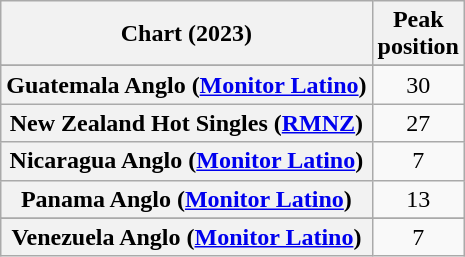<table class="wikitable sortable plainrowheaders" style="text-align:center">
<tr>
<th scope="col">Chart (2023)</th>
<th scope="col">Peak<br>position</th>
</tr>
<tr>
</tr>
<tr>
<th scope="row">Guatemala Anglo (<a href='#'>Monitor Latino</a>)</th>
<td>30</td>
</tr>
<tr>
<th scope="row">New Zealand Hot Singles (<a href='#'>RMNZ</a>)</th>
<td>27</td>
</tr>
<tr>
<th scope="row">Nicaragua Anglo (<a href='#'>Monitor Latino</a>)</th>
<td>7</td>
</tr>
<tr>
<th scope="row">Panama Anglo (<a href='#'>Monitor Latino</a>)</th>
<td>13</td>
</tr>
<tr>
</tr>
<tr>
</tr>
<tr>
<th scope="row">Venezuela Anglo (<a href='#'>Monitor Latino</a>)</th>
<td>7</td>
</tr>
</table>
